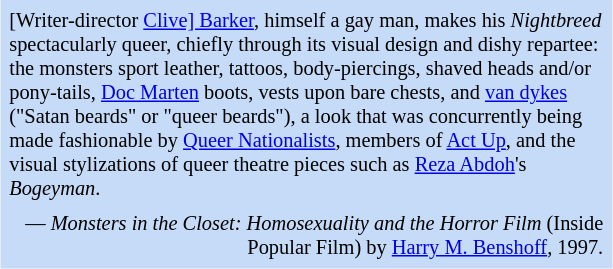<table class="toccolours" cellspacing="5" style="float: right; margin-left: 1em; margin-right: 2em; font-size: 85%; background:#c6dbf7; color:black; width:30em; max-width: 40%">
<tr>
<td style="text-align: left;">[Writer-director <a href='#'>Clive] Barker</a>, himself a gay man, makes his <em>Nightbreed</em> spectacularly queer, chiefly through its visual design and dishy repartee: the monsters sport leather, tattoos, body-piercings, shaved heads and/or pony-tails, <a href='#'>Doc Marten</a> boots, vests upon bare chests, and <a href='#'>van dykes</a> ("Satan beards" or "queer beards"), a look that was concurrently being made fashionable by <a href='#'>Queer Nationalists</a>, members of <a href='#'>Act Up</a>, and the visual stylizations of queer theatre pieces such as <a href='#'>Reza Abdoh</a>'s <em>Bogeyman</em>.</td>
</tr>
<tr>
<td style="text-align: right;">— <em>Monsters in the Closet: Homosexuality and the Horror Film</em> (Inside Popular Film) by <a href='#'>Harry M. Benshoff</a>, 1997.</td>
</tr>
</table>
